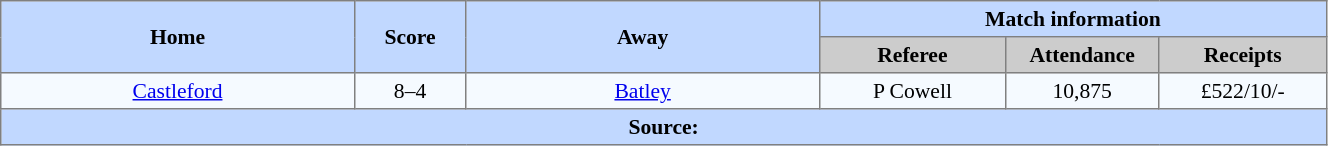<table border=1 style="border-collapse:collapse; font-size:90%; text-align:center;" cellpadding=3 cellspacing=0 width=70%>
<tr bgcolor=#C1D8FF>
<th rowspan=2; width=19%>Home</th>
<th rowspan=2; width=6%>Score</th>
<th rowspan=2; width=19%>Away</th>
<th colspan=3>Match information</th>
</tr>
<tr bgcolor=#CCCCCC>
<th width=10%>Referee</th>
<th width=7%>Attendance</th>
<th width=9%>Receipts</th>
</tr>
<tr bgcolor=#F5FAFF>
<td><a href='#'>Castleford</a></td>
<td>8–4</td>
<td><a href='#'>Batley</a></td>
<td>P Cowell</td>
<td>10,875</td>
<td>£522/10/-</td>
</tr>
<tr style="background:#c1d8ff;">
<th colspan=6>Source:</th>
</tr>
</table>
